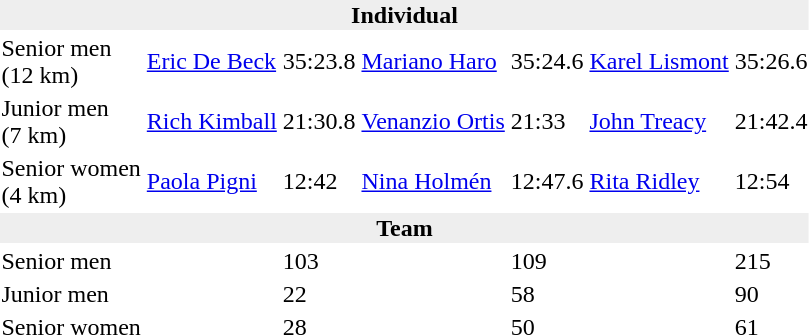<table>
<tr>
<td colspan=7 bgcolor=#eeeeee style=text-align:center;><strong>Individual</strong></td>
</tr>
<tr>
<td>Senior men<br>(12 km)</td>
<td><a href='#'>Eric De Beck</a><br></td>
<td>35:23.8</td>
<td><a href='#'>Mariano Haro</a><br></td>
<td>35:24.6</td>
<td><a href='#'>Karel Lismont</a><br></td>
<td>35:26.6</td>
</tr>
<tr>
<td>Junior men<br>(7 km)</td>
<td><a href='#'>Rich Kimball</a><br></td>
<td>21:30.8</td>
<td><a href='#'>Venanzio Ortis</a><br></td>
<td>21:33</td>
<td><a href='#'>John Treacy</a><br></td>
<td>21:42.4</td>
</tr>
<tr>
<td>Senior women<br>(4 km)</td>
<td><a href='#'>Paola Pigni</a><br></td>
<td>12:42</td>
<td><a href='#'>Nina Holmén</a><br></td>
<td>12:47.6</td>
<td><a href='#'>Rita Ridley</a><br></td>
<td>12:54</td>
</tr>
<tr>
<td colspan=7 bgcolor=#eeeeee style=text-align:center;><strong>Team</strong></td>
</tr>
<tr>
<td>Senior men</td>
<td></td>
<td>103</td>
<td></td>
<td>109</td>
<td></td>
<td>215</td>
</tr>
<tr>
<td>Junior men</td>
<td></td>
<td>22</td>
<td></td>
<td>58</td>
<td></td>
<td>90</td>
</tr>
<tr>
<td>Senior women</td>
<td></td>
<td>28</td>
<td></td>
<td>50</td>
<td></td>
<td>61</td>
</tr>
</table>
